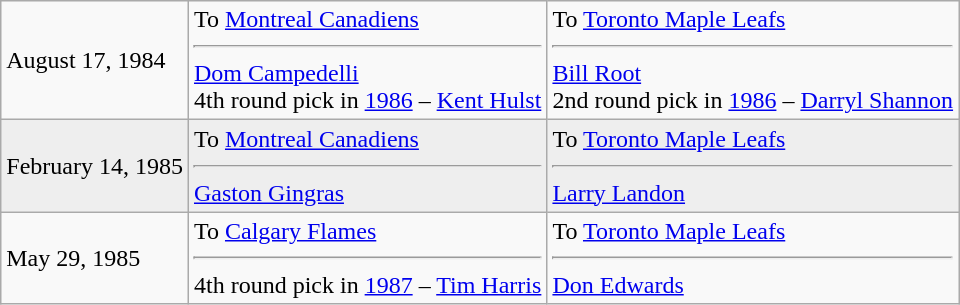<table class="wikitable">
<tr>
<td>August 17, 1984</td>
<td valign="top">To <a href='#'>Montreal Canadiens</a><hr><a href='#'>Dom Campedelli</a> <br> 4th round pick in <a href='#'>1986</a> – <a href='#'>Kent Hulst</a></td>
<td valign="top">To <a href='#'>Toronto Maple Leafs</a><hr><a href='#'>Bill Root</a> <br> 2nd round pick in <a href='#'>1986</a> – <a href='#'>Darryl Shannon</a></td>
</tr>
<tr bgcolor="#eeeeee">
<td>February 14, 1985</td>
<td valign="top">To <a href='#'>Montreal Canadiens</a><hr><a href='#'>Gaston Gingras</a></td>
<td valign="top">To <a href='#'>Toronto Maple Leafs</a><hr><a href='#'>Larry Landon</a></td>
</tr>
<tr>
<td>May 29, 1985</td>
<td valign="top">To <a href='#'>Calgary Flames</a><hr>4th round pick in <a href='#'>1987</a> – <a href='#'>Tim Harris</a></td>
<td valign="top">To <a href='#'>Toronto Maple Leafs</a><hr><a href='#'>Don Edwards</a></td>
</tr>
</table>
